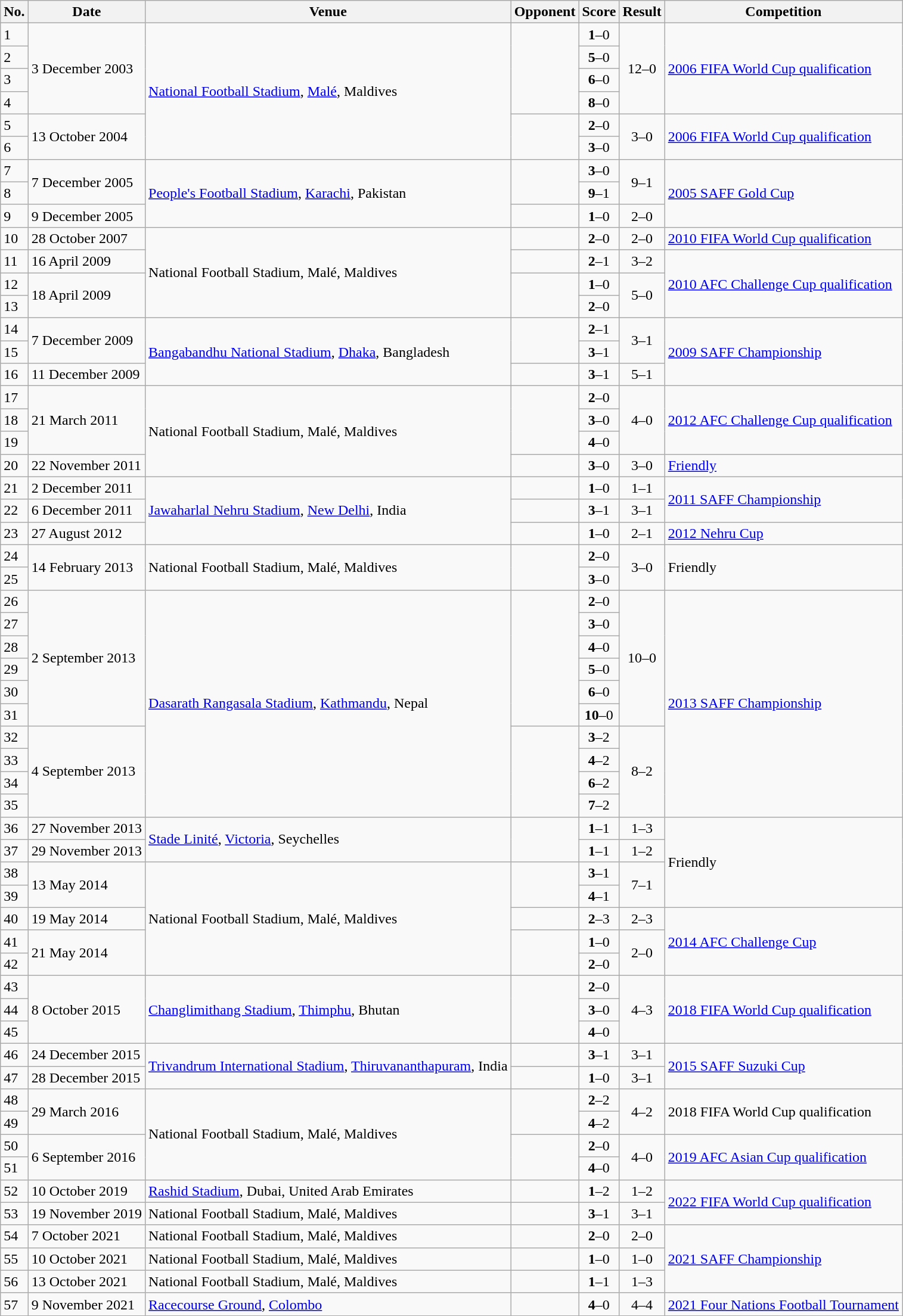<table class="wikitable plainrowheaders sortable">
<tr>
<th>No.</th>
<th>Date</th>
<th>Venue</th>
<th>Opponent</th>
<th>Score</th>
<th>Result</th>
<th>Competition</th>
</tr>
<tr>
<td>1</td>
<td rowspan=4>3 December 2003</td>
<td rowspan=6><a href='#'>National Football Stadium</a>, <a href='#'>Malé</a>, Maldives</td>
<td rowspan=4></td>
<td align=center><strong>1</strong>–0</td>
<td rowspan=4 align=center>12–0</td>
<td rowspan=4><a href='#'>2006 FIFA World Cup qualification</a></td>
</tr>
<tr>
<td>2</td>
<td align=center><strong>5</strong>–0</td>
</tr>
<tr>
<td>3</td>
<td align=center><strong>6</strong>–0</td>
</tr>
<tr>
<td>4</td>
<td align=center><strong>8</strong>–0</td>
</tr>
<tr>
<td>5</td>
<td rowspan=2>13 October 2004</td>
<td rowspan=2></td>
<td align=center><strong>2</strong>–0</td>
<td rowspan=2 align=center>3–0</td>
<td rowspan=2><a href='#'>2006 FIFA World Cup qualification</a></td>
</tr>
<tr>
<td>6</td>
<td align=center><strong>3</strong>–0</td>
</tr>
<tr>
<td>7</td>
<td rowspan=2>7 December 2005</td>
<td rowspan=3><a href='#'>People's Football Stadium</a>, <a href='#'>Karachi</a>, Pakistan</td>
<td rowspan=2></td>
<td align=center><strong>3</strong>–0</td>
<td rowspan=2 align=center>9–1</td>
<td rowspan=3><a href='#'>2005 SAFF Gold Cup</a></td>
</tr>
<tr>
<td>8</td>
<td align=center><strong>9</strong>–1</td>
</tr>
<tr>
<td>9</td>
<td>9 December 2005</td>
<td></td>
<td align=center><strong>1</strong>–0</td>
<td align=center>2–0</td>
</tr>
<tr>
<td>10</td>
<td>28 October 2007</td>
<td rowspan=4>National Football Stadium, Malé, Maldives</td>
<td></td>
<td align=center><strong>2</strong>–0</td>
<td align=center>2–0</td>
<td><a href='#'>2010 FIFA World Cup qualification</a></td>
</tr>
<tr>
<td>11</td>
<td>16 April 2009</td>
<td></td>
<td align=center><strong>2</strong>–1</td>
<td align=center>3–2</td>
<td rowspan=3><a href='#'>2010 AFC Challenge Cup qualification</a></td>
</tr>
<tr>
<td>12</td>
<td rowspan=2>18 April 2009</td>
<td rowspan=2></td>
<td align=center><strong>1</strong>–0</td>
<td rowspan=2 align=center>5–0</td>
</tr>
<tr>
<td>13</td>
<td align=center><strong>2</strong>–0</td>
</tr>
<tr>
<td>14</td>
<td rowspan=2>7 December 2009</td>
<td rowspan=3><a href='#'>Bangabandhu National Stadium</a>, <a href='#'>Dhaka</a>, Bangladesh</td>
<td rowspan=2></td>
<td align=center><strong>2</strong>–1</td>
<td rowspan=2 align=center>3–1</td>
<td rowspan=3><a href='#'>2009 SAFF Championship</a></td>
</tr>
<tr>
<td>15</td>
<td align=center><strong>3</strong>–1</td>
</tr>
<tr>
<td>16</td>
<td>11 December 2009</td>
<td></td>
<td align=center><strong>3</strong>–1</td>
<td align=center>5–1</td>
</tr>
<tr>
<td>17</td>
<td rowspan=3>21 March 2011</td>
<td rowspan=4>National Football Stadium, Malé, Maldives</td>
<td rowspan=3></td>
<td align=center><strong>2</strong>–0</td>
<td rowspan=3 align=center>4–0</td>
<td rowspan=3><a href='#'>2012 AFC Challenge Cup qualification</a></td>
</tr>
<tr>
<td>18</td>
<td align=center><strong>3</strong>–0</td>
</tr>
<tr>
<td>19</td>
<td align=center><strong>4</strong>–0</td>
</tr>
<tr>
<td>20</td>
<td>22 November 2011</td>
<td></td>
<td align=center><strong>3</strong>–0</td>
<td align=center>3–0</td>
<td><a href='#'>Friendly</a></td>
</tr>
<tr>
<td>21</td>
<td>2 December 2011</td>
<td rowspan=3><a href='#'>Jawaharlal Nehru Stadium</a>, <a href='#'>New Delhi</a>, India</td>
<td></td>
<td align=center><strong>1</strong>–0</td>
<td align=center>1–1</td>
<td rowspan=2><a href='#'>2011 SAFF Championship</a></td>
</tr>
<tr>
<td>22</td>
<td>6 December 2011</td>
<td></td>
<td align=center><strong>3</strong>–1</td>
<td align=center>3–1</td>
</tr>
<tr>
<td>23</td>
<td>27 August 2012</td>
<td></td>
<td align=center><strong>1</strong>–0</td>
<td align=center>2–1</td>
<td><a href='#'>2012 Nehru Cup</a></td>
</tr>
<tr>
<td>24</td>
<td rowspan=2>14 February 2013</td>
<td rowspan=2>National Football Stadium, Malé, Maldives</td>
<td rowspan=2></td>
<td align=center><strong>2</strong>–0</td>
<td rowspan=2 align=center>3–0</td>
<td rowspan=2>Friendly</td>
</tr>
<tr>
<td>25</td>
<td align=center><strong>3</strong>–0</td>
</tr>
<tr>
<td>26</td>
<td rowspan=6>2 September 2013</td>
<td rowspan=10><a href='#'>Dasarath Rangasala Stadium</a>, <a href='#'>Kathmandu</a>, Nepal</td>
<td rowspan=6></td>
<td align=center><strong>2</strong>–0</td>
<td rowspan=6 align=center>10–0</td>
<td rowspan=10><a href='#'>2013 SAFF Championship</a></td>
</tr>
<tr>
<td>27</td>
<td align=center><strong>3</strong>–0</td>
</tr>
<tr>
<td>28</td>
<td align=center><strong>4</strong>–0</td>
</tr>
<tr>
<td>29</td>
<td align=center><strong>5</strong>–0</td>
</tr>
<tr>
<td>30</td>
<td align=center><strong>6</strong>–0</td>
</tr>
<tr>
<td>31</td>
<td align=center><strong>10</strong>–0</td>
</tr>
<tr>
<td>32</td>
<td rowspan=4>4 September 2013</td>
<td rowspan=4></td>
<td align=center><strong>3</strong>–2</td>
<td rowspan=4 align=center>8–2</td>
</tr>
<tr>
<td>33</td>
<td align=center><strong>4</strong>–2</td>
</tr>
<tr>
<td>34</td>
<td align=center><strong>6</strong>–2</td>
</tr>
<tr>
<td>35</td>
<td align=center><strong>7</strong>–2</td>
</tr>
<tr>
<td>36</td>
<td>27 November 2013</td>
<td rowspan=2><a href='#'>Stade Linité</a>, <a href='#'>Victoria</a>, Seychelles</td>
<td rowspan=2></td>
<td align=center><strong>1</strong>–1</td>
<td align=center>1–3</td>
<td rowspan=4>Friendly</td>
</tr>
<tr>
<td>37</td>
<td>29 November 2013</td>
<td align=center><strong>1</strong>–1</td>
<td align=center>1–2</td>
</tr>
<tr>
<td>38</td>
<td rowspan=2>13 May 2014</td>
<td rowspan=5>National Football Stadium, Malé, Maldives</td>
<td rowspan=2></td>
<td align=center><strong>3</strong>–1</td>
<td rowspan=2 align=center>7–1</td>
</tr>
<tr>
<td>39</td>
<td align=center><strong>4</strong>–1</td>
</tr>
<tr>
<td>40</td>
<td>19 May 2014</td>
<td></td>
<td align=center><strong>2</strong>–3</td>
<td align=center>2–3</td>
<td rowspan=3><a href='#'>2014 AFC Challenge Cup</a></td>
</tr>
<tr>
<td>41</td>
<td rowspan=2>21 May 2014</td>
<td rowspan=2></td>
<td align=center><strong>1</strong>–0</td>
<td rowspan=2 align=center>2–0</td>
</tr>
<tr>
<td>42</td>
<td align=center><strong>2</strong>–0</td>
</tr>
<tr>
<td>43</td>
<td rowspan=3>8 October 2015</td>
<td rowspan=3><a href='#'>Changlimithang Stadium</a>, <a href='#'>Thimphu</a>, Bhutan</td>
<td rowspan=3></td>
<td align=center><strong>2</strong>–0</td>
<td rowspan=3 align=center>4–3</td>
<td rowspan=3><a href='#'>2018 FIFA World Cup qualification</a></td>
</tr>
<tr>
<td>44</td>
<td align=center><strong>3</strong>–0</td>
</tr>
<tr>
<td>45</td>
<td align=center><strong>4</strong>–0</td>
</tr>
<tr>
<td>46</td>
<td>24 December 2015</td>
<td rowspan=2><a href='#'>Trivandrum International Stadium</a>, <a href='#'>Thiruvananthapuram</a>, India</td>
<td></td>
<td align=center><strong>3</strong>–1</td>
<td align=center>3–1</td>
<td rowspan=2><a href='#'>2015 SAFF Suzuki Cup</a></td>
</tr>
<tr>
<td>47</td>
<td>28 December 2015</td>
<td></td>
<td align=center><strong>1</strong>–0</td>
<td align=center>3–1</td>
</tr>
<tr>
<td>48</td>
<td rowspan=2>29 March 2016</td>
<td rowspan=4>National Football Stadium, Malé, Maldives</td>
<td rowspan=2></td>
<td align=center><strong>2</strong>–2</td>
<td rowspan=2 align=center>4–2</td>
<td rowspan=2>2018 FIFA World Cup qualification</td>
</tr>
<tr>
<td>49</td>
<td align=center><strong>4</strong>–2</td>
</tr>
<tr>
<td>50</td>
<td rowspan=2>6 September 2016</td>
<td rowspan=2></td>
<td align=center><strong>2</strong>–0</td>
<td rowspan=2 align=center>4–0</td>
<td rowspan=2><a href='#'>2019 AFC Asian Cup qualification</a></td>
</tr>
<tr>
<td>51</td>
<td align=center><strong>4</strong>–0</td>
</tr>
<tr>
<td>52</td>
<td>10 October 2019</td>
<td><a href='#'>Rashid Stadium</a>, Dubai, United Arab Emirates</td>
<td></td>
<td align=center><strong>1</strong>–2</td>
<td align=center>1–2</td>
<td rowspan=2><a href='#'>2022 FIFA World Cup qualification</a></td>
</tr>
<tr>
<td>53</td>
<td>19 November 2019</td>
<td>National Football Stadium, Malé, Maldives</td>
<td></td>
<td align=center><strong>3</strong>–1</td>
<td align=center>3–1</td>
</tr>
<tr>
<td>54</td>
<td>7 October 2021</td>
<td>National Football Stadium, Malé, Maldives</td>
<td></td>
<td align=center><strong>2</strong>–0</td>
<td align=center>2–0</td>
<td rowspan=3><a href='#'>2021 SAFF Championship</a></td>
</tr>
<tr>
<td>55</td>
<td>10 October 2021</td>
<td>National Football Stadium, Malé, Maldives</td>
<td></td>
<td align=center><strong>1</strong>–0</td>
<td align=center>1–0</td>
</tr>
<tr>
<td>56</td>
<td>13 October 2021</td>
<td>National Football Stadium, Malé, Maldives</td>
<td></td>
<td align=center><strong>1</strong>–1</td>
<td align=center>1–3</td>
</tr>
<tr>
<td>57</td>
<td>9 November 2021</td>
<td><a href='#'>Racecourse Ground</a>, <a href='#'>Colombo</a></td>
<td></td>
<td align=center><strong>4</strong>–0</td>
<td align=center>4–4</td>
<td><a href='#'>2021 Four Nations Football Tournament</a></td>
</tr>
</table>
